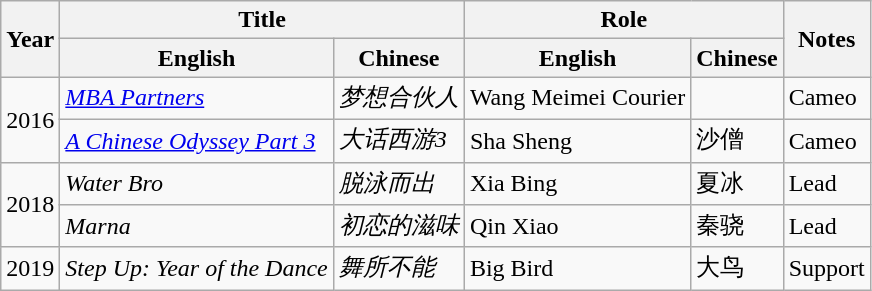<table class="wikitable">
<tr>
<th rowspan="2">Year</th>
<th colspan="2">Title</th>
<th colspan="2">Role</th>
<th rowspan="2">Notes</th>
</tr>
<tr>
<th>English</th>
<th>Chinese</th>
<th>English</th>
<th>Chinese</th>
</tr>
<tr>
<td rowspan="2">2016</td>
<td><em><a href='#'>MBA Partners</a></em></td>
<td><em>梦想合伙人</em></td>
<td>Wang Meimei Courier</td>
<td></td>
<td>Cameo</td>
</tr>
<tr>
<td><em><a href='#'>A Chinese Odyssey Part 3</a></em></td>
<td><em>大话西游3</em></td>
<td>Sha Sheng</td>
<td>沙僧</td>
<td>Cameo</td>
</tr>
<tr>
<td rowspan="2">2018</td>
<td><em>Water Bro</em></td>
<td><em>脱泳而出</em></td>
<td>Xia Bing</td>
<td>夏冰</td>
<td>Lead</td>
</tr>
<tr>
<td><em>Marna</em></td>
<td><em>初恋的滋味</em></td>
<td>Qin Xiao</td>
<td>秦骁</td>
<td>Lead</td>
</tr>
<tr>
<td>2019</td>
<td><em>Step Up: Year of the Dance</em></td>
<td><em>舞所不能</em></td>
<td>Big Bird</td>
<td>大鸟</td>
<td>Support</td>
</tr>
</table>
